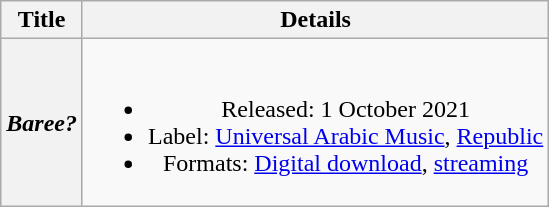<table class="wikitable plainrowheaders" style="text-align:center;">
<tr>
<th scope="col">Title</th>
<th scope="col">Details</th>
</tr>
<tr>
<th scope="row"><em>Baree?</em></th>
<td><br><ul><li>Released: 1 October 2021</li><li>Label: <a href='#'>Universal Arabic Music</a>, <a href='#'>Republic</a></li><li>Formats: <a href='#'>Digital download</a>, <a href='#'>streaming</a></li></ul></td>
</tr>
</table>
